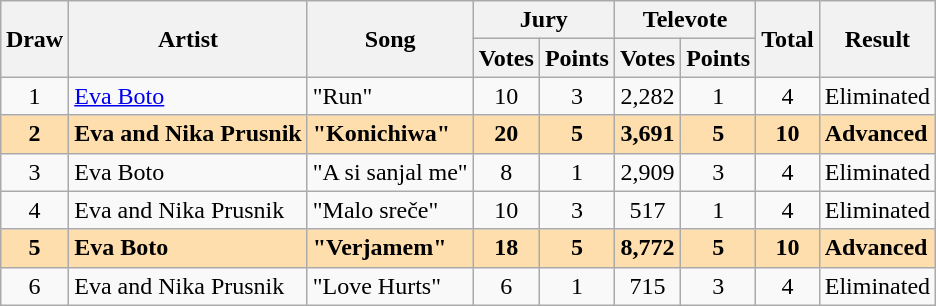<table class="sortable wikitable" style="margin: 1em auto 1em auto; text-align:center">
<tr>
<th rowspan="2">Draw</th>
<th rowspan="2">Artist</th>
<th rowspan="2">Song</th>
<th colspan="2">Jury</th>
<th colspan="2">Televote</th>
<th rowspan="2">Total</th>
<th rowspan="2">Result</th>
</tr>
<tr>
<th>Votes</th>
<th>Points</th>
<th>Votes</th>
<th>Points</th>
</tr>
<tr>
<td>1</td>
<td align="left"><a href='#'>Eva Boto</a></td>
<td align="left">"Run"</td>
<td>10</td>
<td>3</td>
<td>2,282</td>
<td>1</td>
<td>4</td>
<td align="left">Eliminated</td>
</tr>
<tr style="font-weight:bold;background:navajowhite">
<td>2</td>
<td align="left">Eva and Nika Prusnik</td>
<td align="left">"Konichiwa"</td>
<td>20</td>
<td>5</td>
<td>3,691</td>
<td>5</td>
<td>10</td>
<td align="left">Advanced</td>
</tr>
<tr>
<td>3</td>
<td align="left">Eva Boto</td>
<td align="left">"A si sanjal me"</td>
<td>8</td>
<td>1</td>
<td>2,909</td>
<td>3</td>
<td>4</td>
<td align="left">Eliminated</td>
</tr>
<tr>
<td>4</td>
<td align="left">Eva and Nika Prusnik</td>
<td align="left">"Malo sreče"</td>
<td>10</td>
<td>3</td>
<td>517</td>
<td>1</td>
<td>4</td>
<td align="left">Eliminated</td>
</tr>
<tr style="font-weight:bold; background:navajowhite">
<td>5</td>
<td align="left">Eva Boto</td>
<td align="left">"Verjamem"</td>
<td>18</td>
<td>5</td>
<td>8,772</td>
<td>5</td>
<td>10</td>
<td align="left">Advanced</td>
</tr>
<tr>
<td>6</td>
<td align="left">Eva and Nika Prusnik</td>
<td align="left">"Love Hurts"</td>
<td>6</td>
<td>1</td>
<td>715</td>
<td>3</td>
<td>4</td>
<td align="left">Eliminated</td>
</tr>
</table>
